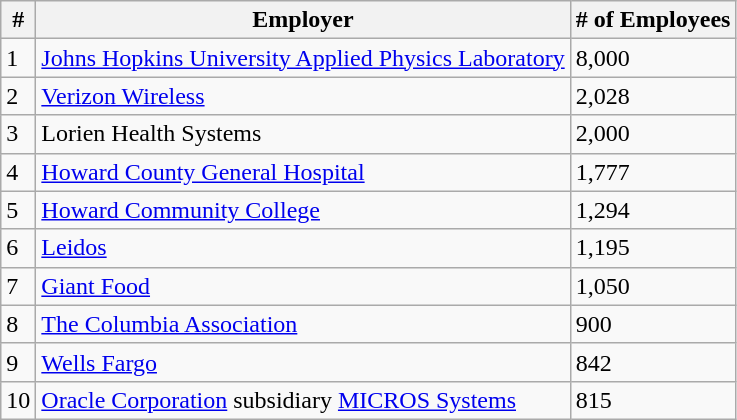<table class="wikitable">
<tr>
<th>#</th>
<th>Employer</th>
<th># of Employees</th>
</tr>
<tr>
<td>1</td>
<td><a href='#'>Johns Hopkins University Applied Physics Laboratory</a></td>
<td>8,000</td>
</tr>
<tr>
<td>2</td>
<td><a href='#'>Verizon Wireless</a></td>
<td>2,028</td>
</tr>
<tr>
<td>3</td>
<td>Lorien Health Systems</td>
<td>2,000</td>
</tr>
<tr>
<td>4</td>
<td><a href='#'>Howard County General Hospital</a></td>
<td>1,777</td>
</tr>
<tr>
<td>5</td>
<td><a href='#'>Howard Community College</a></td>
<td>1,294</td>
</tr>
<tr>
<td>6</td>
<td><a href='#'>Leidos</a></td>
<td>1,195</td>
</tr>
<tr>
<td>7</td>
<td><a href='#'>Giant Food</a></td>
<td>1,050</td>
</tr>
<tr>
<td>8</td>
<td><a href='#'>The Columbia Association</a></td>
<td>900</td>
</tr>
<tr>
<td>9</td>
<td><a href='#'>Wells Fargo</a></td>
<td>842</td>
</tr>
<tr>
<td>10</td>
<td><a href='#'>Oracle Corporation</a> subsidiary <a href='#'>MICROS Systems</a></td>
<td>815</td>
</tr>
</table>
